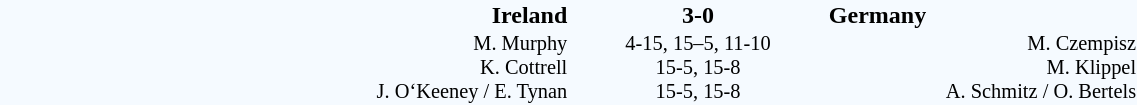<table style="width: 60%; background:#F5FAFF;" cellspacing="0">
<tr>
<td align=center rowspan=3 width=20%></td>
</tr>
<tr>
<td width=24% align=right><strong>Ireland</strong></td>
<td align=center width=20%><strong>3-0</strong></td>
<td width=24%><strong>Germany</strong></td>
</tr>
<tr style=font-size:85%>
<td align=right valign=top>M. Murphy<br>K. Cottrell<br>J. O‘Keeney / E. Tynan</td>
<td align=center>4-15, 15–5, 11-10<br>15-5, 15-8<br>15-5, 15-8</td>
<td align=right valign=top>M. Czempisz<br>M. Klippel<br>A. Schmitz / O. Bertels</td>
</tr>
</table>
